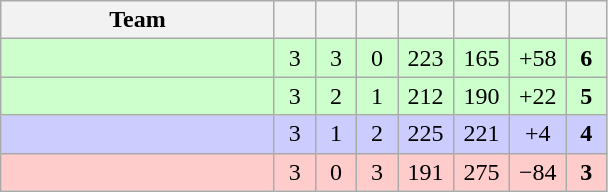<table class="wikitable" style="text-align: center;">
<tr>
<th width="175">Team</th>
<th width="20"></th>
<th width="20"></th>
<th width="20"></th>
<th width="30"></th>
<th width="30"></th>
<th width="30"></th>
<th width="20"></th>
</tr>
<tr bgcolor=ccffcc>
<td align=left></td>
<td>3</td>
<td>3</td>
<td>0</td>
<td>223</td>
<td>165</td>
<td>+58</td>
<td><strong>6</strong></td>
</tr>
<tr bgcolor=ccffcc>
<td align=left></td>
<td>3</td>
<td>2</td>
<td>1</td>
<td>212</td>
<td>190</td>
<td>+22</td>
<td><strong>5</strong></td>
</tr>
<tr bgcolor=ccccff>
<td align=left></td>
<td>3</td>
<td>1</td>
<td>2</td>
<td>225</td>
<td>221</td>
<td>+4</td>
<td><strong>4</strong></td>
</tr>
<tr bgcolor=ffcccc>
<td align=left></td>
<td>3</td>
<td>0</td>
<td>3</td>
<td>191</td>
<td>275</td>
<td>−84</td>
<td><strong>3</strong></td>
</tr>
</table>
